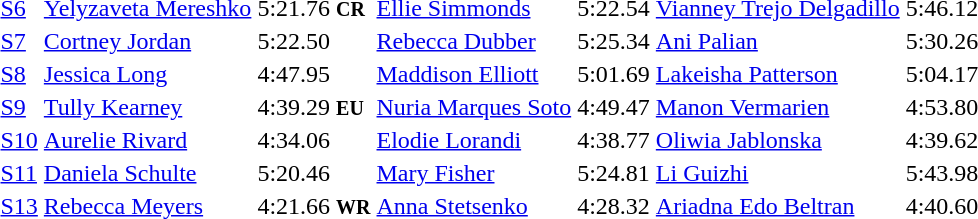<table>
<tr>
<td><a href='#'>S6</a></td>
<td><a href='#'>Yelyzaveta Mereshko</a><br></td>
<td>5:21.76 <small><strong>CR</strong></small></td>
<td><a href='#'>Ellie Simmonds</a><br></td>
<td>5:22.54</td>
<td><a href='#'>Vianney Trejo Delgadillo</a><br></td>
<td>5:46.12</td>
</tr>
<tr>
<td><a href='#'>S7</a></td>
<td><a href='#'>Cortney Jordan</a><br></td>
<td>5:22.50</td>
<td><a href='#'>Rebecca Dubber</a><br></td>
<td>5:25.34</td>
<td><a href='#'>Ani Palian</a><br></td>
<td>5:30.26</td>
</tr>
<tr>
<td><a href='#'>S8</a></td>
<td><a href='#'>Jessica Long</a><br></td>
<td>4:47.95</td>
<td><a href='#'>Maddison Elliott</a><br></td>
<td>5:01.69</td>
<td><a href='#'>Lakeisha Patterson</a><br></td>
<td>5:04.17</td>
</tr>
<tr>
<td><a href='#'>S9</a></td>
<td><a href='#'>Tully Kearney</a><br></td>
<td>4:39.29 <small><strong>EU</strong></small></td>
<td><a href='#'>Nuria Marques Soto</a><br></td>
<td>4:49.47</td>
<td><a href='#'>Manon Vermarien</a><br></td>
<td>4:53.80</td>
</tr>
<tr>
<td><a href='#'>S10</a></td>
<td><a href='#'>Aurelie Rivard</a><br></td>
<td>4:34.06</td>
<td><a href='#'>Elodie Lorandi</a><br></td>
<td>4:38.77</td>
<td><a href='#'>Oliwia Jablonska</a><br></td>
<td>4:39.62</td>
</tr>
<tr>
<td><a href='#'>S11</a></td>
<td><a href='#'>Daniela Schulte</a><br></td>
<td>5:20.46</td>
<td><a href='#'>Mary Fisher</a><br></td>
<td>5:24.81</td>
<td><a href='#'>Li Guizhi</a><br></td>
<td>5:43.98</td>
</tr>
<tr>
<td><a href='#'>S13</a></td>
<td><a href='#'>Rebecca Meyers</a><br></td>
<td>4:21.66 <small><strong>WR</strong></small></td>
<td><a href='#'>Anna Stetsenko</a><br></td>
<td>4:28.32</td>
<td><a href='#'>Ariadna Edo Beltran</a><br></td>
<td>4:40.60</td>
</tr>
</table>
